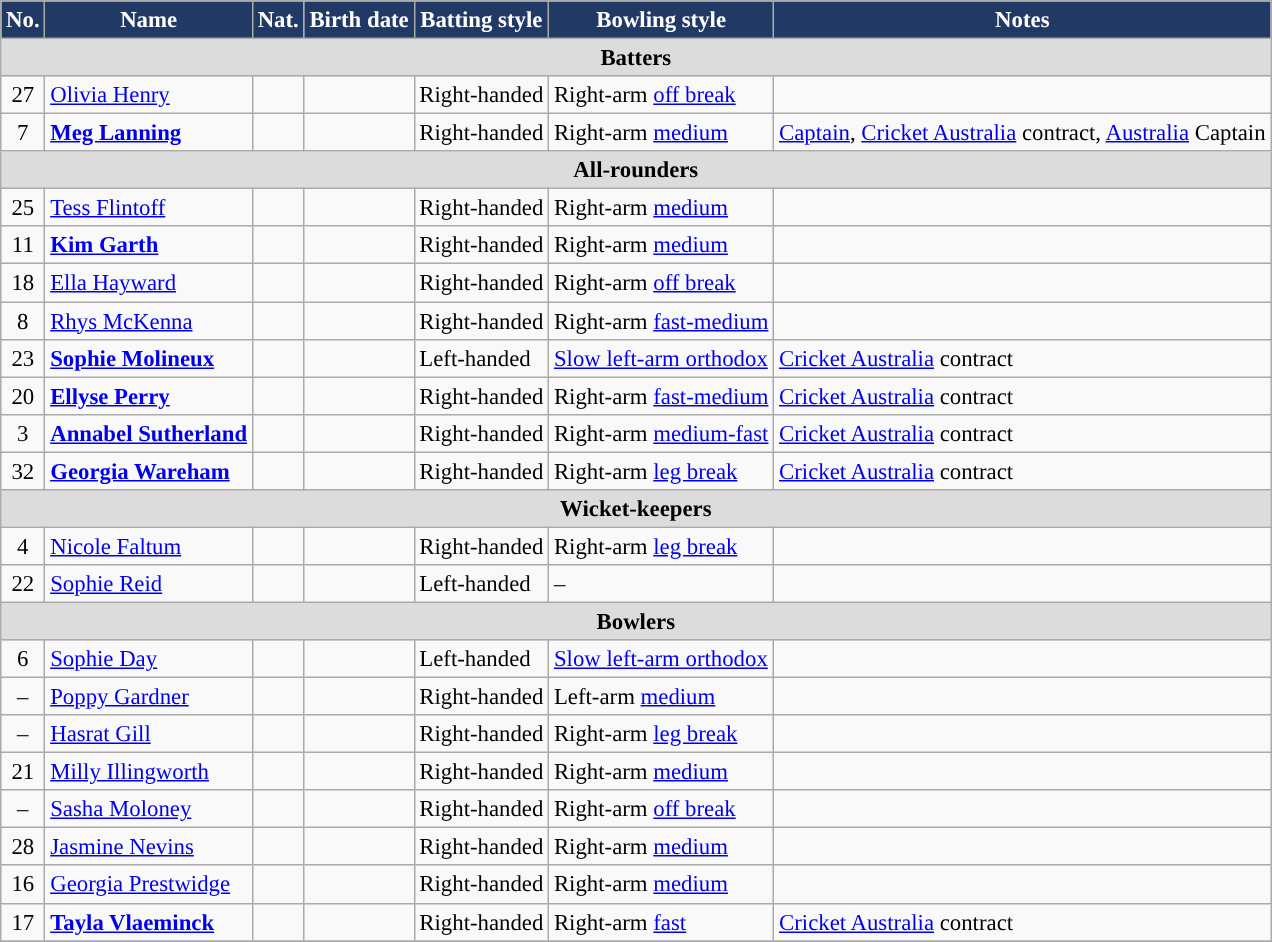<table class="wikitable" style="font-size:95%;">
<tr>
<th style="background:#213965; color:white; text-align:centre;">No.</th>
<th style="background:#213965; color:white; text-align:centre;">Name</th>
<th style="background:#213965; color:white; text-align:centre;">Nat.</th>
<th style="background:#213965; color:white; text-align:centre;">Birth date</th>
<th style="background:#213965; color:white; text-align:centre;">Batting style</th>
<th style="background:#213965; color:white; text-align:centre;">Bowling style</th>
<th style="background:#213965; color:white; text-align:centre;">Notes</th>
</tr>
<tr>
<th colspan="7" style="background:#dcdcdc" text-align:centre;">Batters</th>
</tr>
<tr>
<td style="text-align:center">27</td>
<td><a href='#'>Olivia Henry</a></td>
<td style="text-align:center"></td>
<td></td>
<td>Right-handed</td>
<td>Right-arm <a href='#'>off break</a></td>
<td></td>
</tr>
<tr>
<td style="text-align:center">7</td>
<td><strong><a href='#'>Meg Lanning</a></strong></td>
<td style="text-align:center"></td>
<td></td>
<td>Right-handed</td>
<td>Right-arm <a href='#'>medium</a></td>
<td><a href='#'>Captain</a>, <a href='#'>Cricket Australia</a> contract, <a href='#'>Australia</a> Captain</td>
</tr>
<tr>
<th colspan="7" style="background:#dcdcdc" text-align:centre;">All-rounders</th>
</tr>
<tr>
<td style="text-align:center">25</td>
<td><a href='#'>Tess Flintoff</a></td>
<td style="text-align:center"></td>
<td></td>
<td>Right-handed</td>
<td>Right-arm <a href='#'>medium</a></td>
<td></td>
</tr>
<tr>
<td style="text-align:center">11</td>
<td><strong><a href='#'>Kim Garth</a></strong></td>
<td style="text-align:center"></td>
<td></td>
<td>Right-handed</td>
<td>Right-arm <a href='#'>medium</a></td>
<td></td>
</tr>
<tr>
<td style="text-align:center">18</td>
<td><a href='#'>Ella Hayward</a></td>
<td style="text-align:center"></td>
<td></td>
<td>Right-handed</td>
<td>Right-arm <a href='#'>off break</a></td>
<td></td>
</tr>
<tr>
<td style="text-align:center">8</td>
<td><a href='#'>Rhys McKenna</a></td>
<td style="text-align:center"></td>
<td></td>
<td>Right-handed</td>
<td>Right-arm <a href='#'>fast-medium</a></td>
<td></td>
</tr>
<tr>
<td style="text-align:center">23</td>
<td><strong><a href='#'>Sophie Molineux</a></strong></td>
<td style="text-align:center"></td>
<td></td>
<td>Left-handed</td>
<td><a href='#'>Slow left-arm orthodox</a></td>
<td><a href='#'>Cricket Australia</a> contract</td>
</tr>
<tr>
<td style="text-align:center">20</td>
<td><strong><a href='#'>Ellyse Perry</a></strong></td>
<td style="text-align:center"></td>
<td></td>
<td>Right-handed</td>
<td>Right-arm <a href='#'>fast-medium</a></td>
<td><a href='#'>Cricket Australia</a> contract</td>
</tr>
<tr>
<td style="text-align:center">3</td>
<td><strong><a href='#'>Annabel Sutherland</a></strong></td>
<td style="text-align:center"></td>
<td></td>
<td>Right-handed</td>
<td>Right-arm <a href='#'>medium-fast</a></td>
<td><a href='#'>Cricket Australia</a> contract</td>
</tr>
<tr>
<td style="text-align:center">32</td>
<td><strong><a href='#'>Georgia Wareham</a></strong></td>
<td style="text-align:center"></td>
<td></td>
<td>Right-handed</td>
<td>Right-arm <a href='#'>leg break</a></td>
<td><a href='#'>Cricket Australia</a> contract</td>
</tr>
<tr>
<th colspan="7" style="background:#dcdcdc" text-align:centre;">Wicket-keepers</th>
</tr>
<tr>
<td style="text-align:center">4</td>
<td><a href='#'>Nicole Faltum</a></td>
<td style="text-align:center"></td>
<td></td>
<td>Right-handed</td>
<td>Right-arm <a href='#'>leg break</a></td>
<td></td>
</tr>
<tr>
<td style="text-align:center">22</td>
<td><a href='#'>Sophie Reid</a></td>
<td style="text-align:center"></td>
<td></td>
<td>Left-handed</td>
<td>–</td>
<td></td>
</tr>
<tr>
<th colspan="7" style="background:#dcdcdc" text-align:centre;">Bowlers</th>
</tr>
<tr>
<td style="text-align:center">6</td>
<td><a href='#'>Sophie Day</a></td>
<td style="text-align:center"></td>
<td></td>
<td>Left-handed</td>
<td><a href='#'>Slow left-arm orthodox</a></td>
<td></td>
</tr>
<tr>
<td style="text-align:center">–</td>
<td><a href='#'>Poppy Gardner</a></td>
<td style="text-align:center"></td>
<td></td>
<td>Right-handed</td>
<td>Left-arm <a href='#'>medium</a></td>
<td></td>
</tr>
<tr>
<td style="text-align:center">–</td>
<td><a href='#'>Hasrat Gill</a></td>
<td style="text-align:center"></td>
<td></td>
<td>Right-handed</td>
<td>Right-arm <a href='#'>leg break</a></td>
<td></td>
</tr>
<tr>
<td style="text-align:center">21</td>
<td><a href='#'>Milly Illingworth</a></td>
<td style="text-align:center"></td>
<td></td>
<td>Right-handed</td>
<td>Right-arm <a href='#'>medium</a></td>
<td></td>
</tr>
<tr>
<td style="text-align:center">–</td>
<td><a href='#'>Sasha Moloney</a></td>
<td style="text-align:center"></td>
<td></td>
<td>Right-handed</td>
<td>Right-arm <a href='#'>off break</a></td>
<td></td>
</tr>
<tr>
<td style="text-align:center">28</td>
<td><a href='#'>Jasmine Nevins</a></td>
<td style="text-align:center"></td>
<td></td>
<td>Right-handed</td>
<td>Right-arm <a href='#'>medium</a></td>
<td></td>
</tr>
<tr>
<td style="text-align:center">16</td>
<td><a href='#'>Georgia Prestwidge</a></td>
<td style="text-align:center"></td>
<td></td>
<td>Right-handed</td>
<td>Right-arm <a href='#'>medium</a></td>
<td></td>
</tr>
<tr>
<td style="text-align:center">17</td>
<td><strong><a href='#'>Tayla Vlaeminck</a></strong></td>
<td style="text-align:center"></td>
<td></td>
<td>Right-handed</td>
<td>Right-arm <a href='#'>fast</a></td>
<td><a href='#'>Cricket Australia</a> contract</td>
</tr>
<tr>
</tr>
</table>
